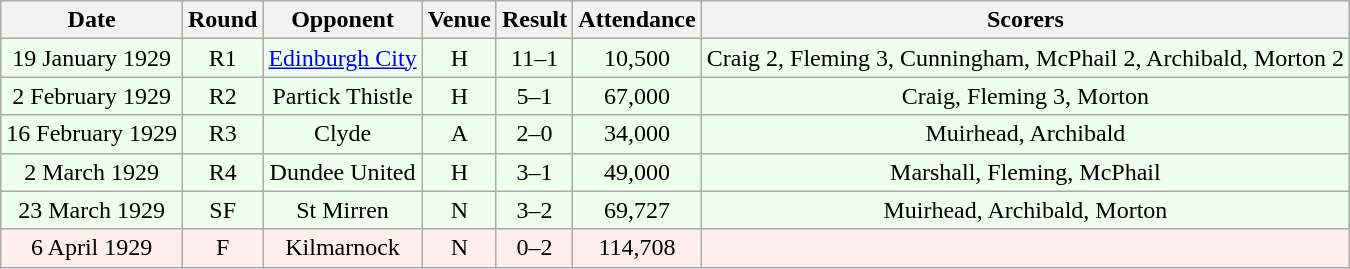<table class="wikitable sortable" style="font-size:100%; text-align:center">
<tr>
<th>Date</th>
<th>Round</th>
<th>Opponent</th>
<th>Venue</th>
<th>Result</th>
<th>Attendance</th>
<th>Scorers</th>
</tr>
<tr bgcolor = "#EEFFEE">
<td>19 January 1929</td>
<td>R1</td>
<td><a href='#'>Edinburgh City</a></td>
<td>H</td>
<td>11–1</td>
<td>10,500</td>
<td>Craig 2, Fleming 3, Cunningham, McPhail 2, Archibald, Morton 2</td>
</tr>
<tr bgcolor = "#EEFFEE">
<td>2 February 1929</td>
<td>R2</td>
<td>Partick Thistle</td>
<td>H</td>
<td>5–1</td>
<td>67,000</td>
<td>Craig, Fleming 3, Morton</td>
</tr>
<tr bgcolor = "#EEFFEE">
<td>16 February 1929</td>
<td>R3</td>
<td>Clyde</td>
<td>A</td>
<td>2–0</td>
<td>34,000</td>
<td>Muirhead, Archibald</td>
</tr>
<tr bgcolor = "#EEFFEE">
<td>2 March 1929</td>
<td>R4</td>
<td>Dundee United</td>
<td>H</td>
<td>3–1</td>
<td>49,000</td>
<td>Marshall, Fleming, McPhail</td>
</tr>
<tr bgcolor = "#EEFFEE">
<td>23 March 1929</td>
<td>SF</td>
<td>St Mirren</td>
<td>N</td>
<td>3–2</td>
<td>69,727</td>
<td>Muirhead, Archibald, Morton</td>
</tr>
<tr bgcolor = "#FFEEEE">
<td>6 April 1929</td>
<td>F</td>
<td>Kilmarnock</td>
<td>N</td>
<td>0–2</td>
<td>114,708</td>
<td></td>
</tr>
</table>
